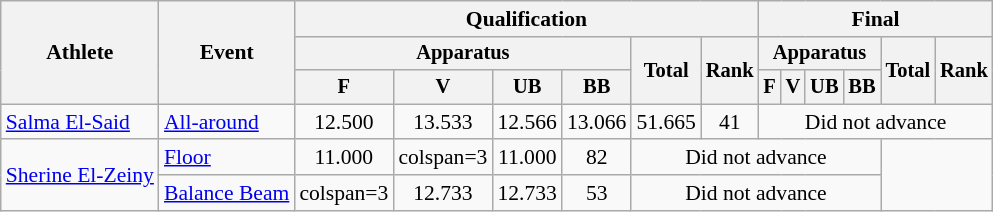<table class="wikitable" style="font-size:90%">
<tr>
<th scope="col" rowspan=3>Athlete</th>
<th scope="col" rowspan=3>Event</th>
<th scope="col" colspan =6>Qualification</th>
<th scope="col" colspan =6>Final</th>
</tr>
<tr style="font-size:95%">
<th scope="col" colspan=4>Apparatus</th>
<th scope="col" rowspan=2>Total</th>
<th scope="col" rowspan=2>Rank</th>
<th scope="col" colspan=4>Apparatus</th>
<th scope="col" rowspan=2>Total</th>
<th scope="col" rowspan=2>Rank</th>
</tr>
<tr style="font-size:95%">
<th scope="col">F</th>
<th scope="col">V</th>
<th scope="col">UB</th>
<th scope="col">BB</th>
<th scope="col">F</th>
<th scope="col">V</th>
<th scope="col">UB</th>
<th scope="col">BB</th>
</tr>
<tr align=center>
<td align=left><a href='#'>Salma El-Said</a></td>
<td align=left><a href='#'>All-around</a></td>
<td>12.500</td>
<td>13.533</td>
<td>12.566</td>
<td>13.066</td>
<td>51.665</td>
<td>41</td>
<td colspan=6>Did not advance</td>
</tr>
<tr align=center>
<td align=left rowspan=2><a href='#'>Sherine El-Zeiny</a></td>
<td align=left><a href='#'>Floor</a></td>
<td>11.000</td>
<td>colspan=3 </td>
<td>11.000</td>
<td>82</td>
<td colspan=6>Did not advance</td>
</tr>
<tr align=center>
<td align=left><a href='#'>Balance Beam</a></td>
<td>colspan=3 </td>
<td>12.733</td>
<td>12.733</td>
<td>53</td>
<td colspan=6>Did not advance</td>
</tr>
</table>
